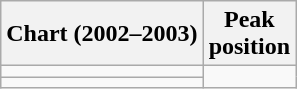<table class="wikitable sortable">
<tr>
<th align="left">Chart (2002–2003)</th>
<th align="center">Peak<br>position</th>
</tr>
<tr>
<td></td>
</tr>
<tr>
<td></td>
</tr>
</table>
